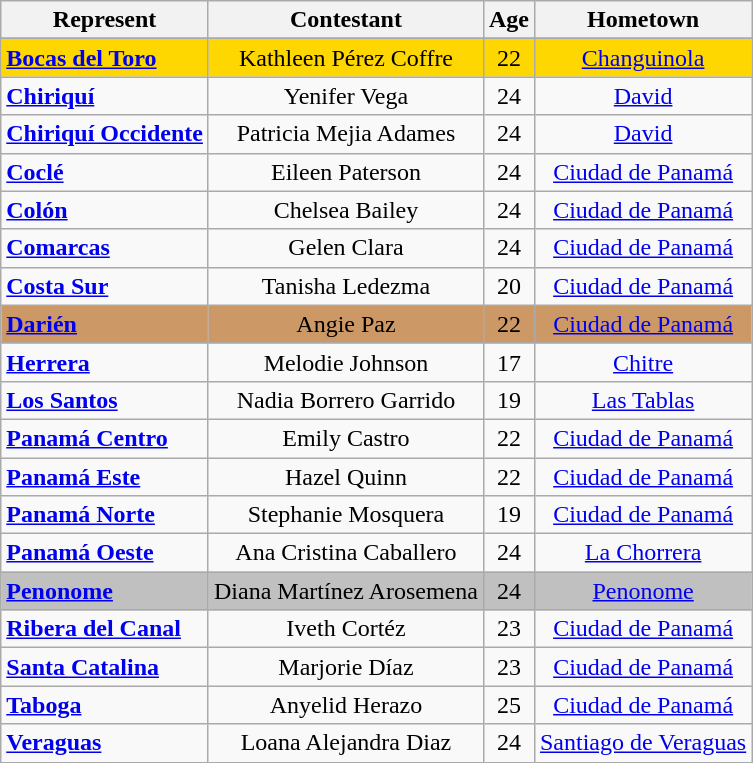<table class="sortable wikitable">
<tr>
<th>Represent</th>
<th>Contestant</th>
<th>Age</th>
<th>Hometown</th>
</tr>
<tr>
</tr>
<tr bgcolor=gold>
<td><strong> <a href='#'>Bocas del Toro</a></strong></td>
<td style="text-align:center;">Kathleen Pérez Coffre</td>
<td style="text-align:center;">22</td>
<td style="text-align:center;"><a href='#'>Changuinola</a></td>
</tr>
<tr>
<td><strong><a href='#'>Chiriquí</a></strong></td>
<td style="text-align:center;">Yenifer Vega</td>
<td style="text-align:center;">24</td>
<td style="text-align:center;"><a href='#'>David</a></td>
</tr>
<tr>
<td><strong><a href='#'>Chiriquí Occidente</a></strong></td>
<td style="text-align:center;">Patricia Mejia Adames</td>
<td style="text-align:center;">24</td>
<td style="text-align:center;"><a href='#'>David</a></td>
</tr>
<tr>
<td><strong><a href='#'>Coclé</a></strong></td>
<td style="text-align:center;">Eileen Paterson</td>
<td style="text-align:center;">24</td>
<td style="text-align:center;"><a href='#'>Ciudad de Panamá</a></td>
</tr>
<tr>
<td><strong><a href='#'>Colón</a></strong></td>
<td style="text-align:center;">Chelsea Bailey</td>
<td style="text-align:center;">24</td>
<td style="text-align:center;"><a href='#'>Ciudad de Panamá</a></td>
</tr>
<tr>
<td><strong><a href='#'>Comarcas</a></strong></td>
<td style="text-align:center;">Gelen Clara</td>
<td style="text-align:center;">24</td>
<td style="text-align:center;"><a href='#'>Ciudad de Panamá</a></td>
</tr>
<tr>
<td><strong><a href='#'>Costa Sur</a></strong></td>
<td style="text-align:center;">Tanisha Ledezma</td>
<td style="text-align:center;">20</td>
<td style="text-align:center;"><a href='#'>Ciudad de Panamá</a></td>
</tr>
<tr bgcolor=#cc9966>
<td><strong><a href='#'>Darién</a></strong></td>
<td style="text-align:center;">Angie Paz</td>
<td style="text-align:center;">22</td>
<td style="text-align:center;"><a href='#'>Ciudad de Panamá</a></td>
</tr>
<tr>
<td><strong><a href='#'>Herrera</a></strong></td>
<td style="text-align:center;">Melodie Johnson</td>
<td style="text-align:center;">17</td>
<td style="text-align:center;"><a href='#'>Chitre</a></td>
</tr>
<tr>
<td><strong><a href='#'>Los Santos</a></strong></td>
<td style="text-align:center;">Nadia Borrero Garrido</td>
<td style="text-align:center;">19</td>
<td style="text-align:center;"><a href='#'>Las Tablas</a></td>
</tr>
<tr>
<td><strong><a href='#'>Panamá Centro</a></strong></td>
<td style="text-align:center;">Emily Castro</td>
<td style="text-align:center;">22</td>
<td style="text-align:center;"><a href='#'>Ciudad de Panamá</a></td>
</tr>
<tr>
<td><strong><a href='#'>Panamá Este</a></strong></td>
<td style="text-align:center;">Hazel Quinn</td>
<td style="text-align:center;">22</td>
<td style="text-align:center;"><a href='#'>Ciudad de Panamá</a></td>
</tr>
<tr>
<td><strong><a href='#'>Panamá Norte</a></strong></td>
<td style="text-align:center;">Stephanie Mosquera</td>
<td style="text-align:center;">19</td>
<td style="text-align:center;"><a href='#'>Ciudad de Panamá</a></td>
</tr>
<tr>
<td><strong><a href='#'>Panamá Oeste</a></strong></td>
<td style="text-align:center;">Ana Cristina Caballero</td>
<td style="text-align:center;">24</td>
<td style="text-align:center;"><a href='#'>La Chorrera</a></td>
</tr>
<tr bgcolor=silver>
<td><strong><a href='#'>Penonome</a></strong></td>
<td style="text-align:center;">Diana Martínez Arosemena</td>
<td style="text-align:center;">24</td>
<td style="text-align:center;"><a href='#'>Penonome</a></td>
</tr>
<tr>
<td><strong><a href='#'>Ribera del Canal</a></strong></td>
<td style="text-align:center;">Iveth Cortéz</td>
<td style="text-align:center;">23</td>
<td style="text-align:center;"><a href='#'>Ciudad de Panamá</a></td>
</tr>
<tr>
<td><strong><a href='#'>Santa Catalina</a></strong></td>
<td style="text-align:center;">Marjorie Díaz</td>
<td style="text-align:center;">23</td>
<td style="text-align:center;"><a href='#'>Ciudad de Panamá</a></td>
</tr>
<tr>
<td><strong><a href='#'>Taboga</a></strong></td>
<td style="text-align:center;">Anyelid Herazo</td>
<td style="text-align:center;">25</td>
<td style="text-align:center;"><a href='#'>Ciudad de Panamá</a></td>
</tr>
<tr>
<td><strong><a href='#'>Veraguas</a></strong></td>
<td style="text-align:center;">Loana Alejandra Diaz</td>
<td style="text-align:center;">24</td>
<td style="text-align:center;"><a href='#'>Santiago de Veraguas</a></td>
</tr>
</table>
